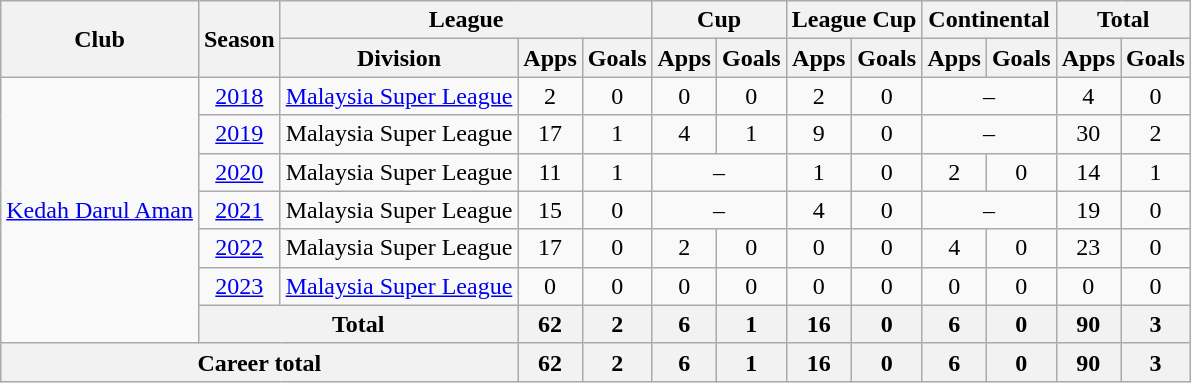<table class=wikitable style="text-align:center">
<tr>
<th rowspan=2>Club</th>
<th rowspan=2>Season</th>
<th colspan=3>League</th>
<th colspan=2>Cup</th>
<th colspan=2>League Cup</th>
<th colspan=2>Continental</th>
<th colspan=2>Total</th>
</tr>
<tr>
<th>Division</th>
<th>Apps</th>
<th>Goals</th>
<th>Apps</th>
<th>Goals</th>
<th>Apps</th>
<th>Goals</th>
<th>Apps</th>
<th>Goals</th>
<th>Apps</th>
<th>Goals</th>
</tr>
<tr>
<td rowspan="7"><a href='#'>Kedah Darul Aman</a></td>
<td><a href='#'>2018</a></td>
<td><a href='#'>Malaysia Super League</a></td>
<td>2</td>
<td>0</td>
<td>0</td>
<td>0</td>
<td>2</td>
<td>0</td>
<td colspan="2">–</td>
<td>4</td>
<td>0</td>
</tr>
<tr>
<td><a href='#'>2019</a></td>
<td>Malaysia Super League</td>
<td>17</td>
<td>1</td>
<td>4</td>
<td>1</td>
<td>9</td>
<td>0</td>
<td colspan="2">–</td>
<td>30</td>
<td>2</td>
</tr>
<tr>
<td><a href='#'>2020</a></td>
<td>Malaysia Super League</td>
<td>11</td>
<td>1</td>
<td colspan="2">–</td>
<td>1</td>
<td>0</td>
<td>2</td>
<td>0</td>
<td>14</td>
<td>1</td>
</tr>
<tr>
<td><a href='#'>2021</a></td>
<td>Malaysia Super League</td>
<td>15</td>
<td>0</td>
<td colspan="2">–</td>
<td>4</td>
<td>0</td>
<td colspan="2">–</td>
<td>19</td>
<td>0</td>
</tr>
<tr>
<td><a href='#'>2022</a></td>
<td>Malaysia Super League</td>
<td>17</td>
<td>0</td>
<td>2</td>
<td>0</td>
<td>0</td>
<td>0</td>
<td>4</td>
<td>0</td>
<td>23</td>
<td>0</td>
</tr>
<tr>
<td><a href='#'>2023</a></td>
<td><a href='#'>Malaysia Super League</a></td>
<td>0</td>
<td>0</td>
<td>0</td>
<td>0</td>
<td>0</td>
<td>0</td>
<td>0</td>
<td>0</td>
<td>0</td>
<td>0</td>
</tr>
<tr>
<th colspan=2>Total</th>
<th>62</th>
<th>2</th>
<th>6</th>
<th>1</th>
<th>16</th>
<th>0</th>
<th>6</th>
<th>0</th>
<th>90</th>
<th>3</th>
</tr>
<tr>
<th colspan=3>Career total</th>
<th>62</th>
<th>2</th>
<th>6</th>
<th>1</th>
<th>16</th>
<th>0</th>
<th>6</th>
<th>0</th>
<th>90</th>
<th>3</th>
</tr>
</table>
